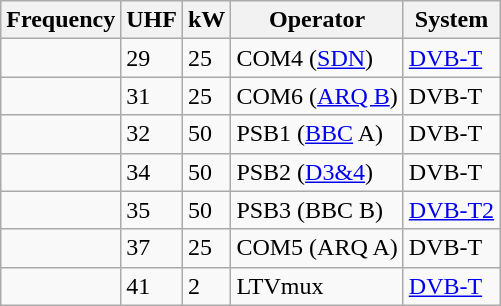<table class="wikitable sortable">
<tr>
<th>Frequency</th>
<th>UHF</th>
<th>kW</th>
<th>Operator</th>
<th>System</th>
</tr>
<tr>
<td></td>
<td>29</td>
<td>25</td>
<td>COM4 (<a href='#'>SDN</a>)</td>
<td><a href='#'>DVB-T</a></td>
</tr>
<tr>
<td></td>
<td>31</td>
<td>25</td>
<td>COM6 (<a href='#'>ARQ B</a>)</td>
<td>DVB-T</td>
</tr>
<tr>
<td></td>
<td>32</td>
<td>50</td>
<td>PSB1 (<a href='#'>BBC</a> A)</td>
<td>DVB-T</td>
</tr>
<tr>
<td></td>
<td>34</td>
<td>50</td>
<td>PSB2 (<a href='#'>D3&4</a>)</td>
<td>DVB-T</td>
</tr>
<tr>
<td></td>
<td>35</td>
<td>50</td>
<td>PSB3 (BBC B)</td>
<td><a href='#'>DVB-T2</a></td>
</tr>
<tr>
<td></td>
<td>37</td>
<td>25</td>
<td>COM5 (ARQ A)</td>
<td>DVB-T</td>
</tr>
<tr>
<td></td>
<td>41</td>
<td>2</td>
<td>LTVmux</td>
<td><a href='#'>DVB-T</a></td>
</tr>
</table>
